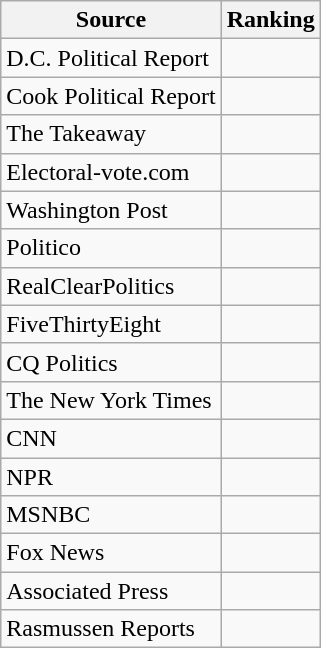<table class="wikitable">
<tr>
<th>Source</th>
<th>Ranking</th>
</tr>
<tr>
<td>D.C. Political Report</td>
<td></td>
</tr>
<tr>
<td>Cook Political Report</td>
<td></td>
</tr>
<tr>
<td>The Takeaway</td>
<td></td>
</tr>
<tr>
<td>Electoral-vote.com</td>
<td></td>
</tr>
<tr>
<td The Washington Post>Washington Post</td>
<td></td>
</tr>
<tr>
<td>Politico</td>
<td></td>
</tr>
<tr>
<td>RealClearPolitics</td>
<td></td>
</tr>
<tr>
<td>FiveThirtyEight</td>
<td></td>
</tr>
<tr>
<td>CQ Politics</td>
<td></td>
</tr>
<tr>
<td>The New York Times</td>
<td></td>
</tr>
<tr>
<td>CNN</td>
<td></td>
</tr>
<tr>
<td>NPR</td>
<td></td>
</tr>
<tr>
<td>MSNBC</td>
<td></td>
</tr>
<tr>
<td>Fox News</td>
<td></td>
</tr>
<tr>
<td>Associated Press</td>
<td></td>
</tr>
<tr>
<td>Rasmussen Reports</td>
<td></td>
</tr>
</table>
